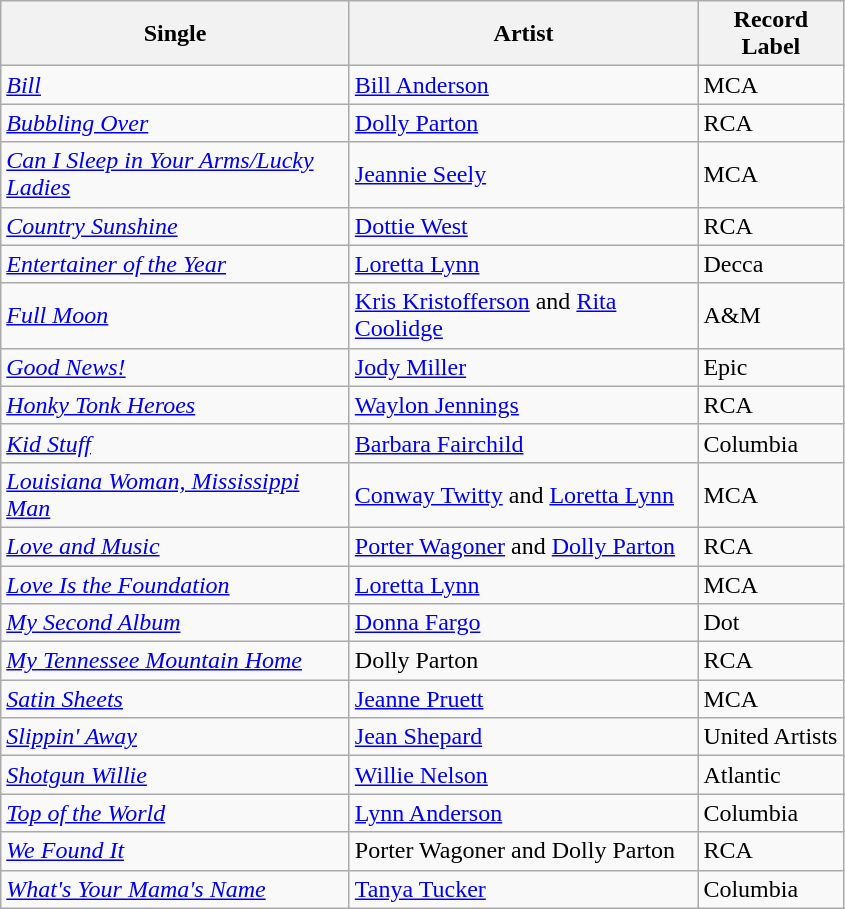<table class="wikitable sortable">
<tr>
<th width="225">Single</th>
<th width="225">Artist</th>
<th width="90">Record Label</th>
</tr>
<tr>
<td><em><a href='#'>Bill</a></em></td>
<td><a href='#'>Bill Anderson</a></td>
<td>MCA</td>
</tr>
<tr>
<td><em><a href='#'>Bubbling Over</a></em></td>
<td><a href='#'>Dolly Parton</a></td>
<td>RCA</td>
</tr>
<tr>
<td><em><a href='#'>Can I Sleep in Your Arms/Lucky Ladies</a></em></td>
<td><a href='#'>Jeannie Seely</a></td>
<td>MCA</td>
</tr>
<tr>
<td><em><a href='#'>Country Sunshine</a></em></td>
<td><a href='#'>Dottie West</a></td>
<td>RCA</td>
</tr>
<tr>
<td><em><a href='#'>Entertainer of the Year</a></em></td>
<td><a href='#'>Loretta Lynn</a></td>
<td>Decca</td>
</tr>
<tr>
<td><em><a href='#'>Full Moon</a></em></td>
<td><a href='#'>Kris Kristofferson</a> and <a href='#'>Rita Coolidge</a></td>
<td>A&M</td>
</tr>
<tr>
<td><em><a href='#'>Good News!</a></em></td>
<td><a href='#'>Jody Miller</a></td>
<td>Epic</td>
</tr>
<tr>
<td><em><a href='#'>Honky Tonk Heroes</a></em></td>
<td><a href='#'>Waylon Jennings</a></td>
<td>RCA</td>
</tr>
<tr>
<td><em><a href='#'>Kid Stuff</a></em></td>
<td><a href='#'>Barbara Fairchild</a></td>
<td>Columbia</td>
</tr>
<tr>
<td><em><a href='#'>Louisiana Woman, Mississippi Man</a></em></td>
<td><a href='#'>Conway Twitty</a> and <a href='#'>Loretta Lynn</a></td>
<td>MCA</td>
</tr>
<tr>
<td><em><a href='#'>Love and Music</a></em></td>
<td><a href='#'>Porter Wagoner</a> and <a href='#'>Dolly Parton</a></td>
<td>RCA</td>
</tr>
<tr>
<td><em><a href='#'>Love Is the Foundation</a></em></td>
<td><a href='#'>Loretta Lynn</a></td>
<td>MCA</td>
</tr>
<tr>
<td><em><a href='#'>My Second Album</a></em></td>
<td><a href='#'>Donna Fargo</a></td>
<td>Dot</td>
</tr>
<tr>
<td><em><a href='#'>My Tennessee Mountain Home</a></em></td>
<td>Dolly Parton</td>
<td>RCA</td>
</tr>
<tr>
<td><em><a href='#'>Satin Sheets</a></em></td>
<td><a href='#'>Jeanne Pruett</a></td>
<td>MCA</td>
</tr>
<tr>
<td><em><a href='#'>Slippin' Away</a></em></td>
<td><a href='#'>Jean Shepard</a></td>
<td>United Artists</td>
</tr>
<tr>
<td><em><a href='#'>Shotgun Willie</a></em></td>
<td><a href='#'>Willie Nelson</a></td>
<td>Atlantic</td>
</tr>
<tr>
<td><em><a href='#'>Top of the World</a></em></td>
<td><a href='#'>Lynn Anderson</a></td>
<td>Columbia</td>
</tr>
<tr>
<td><em><a href='#'>We Found It</a></em></td>
<td>Porter Wagoner and Dolly Parton</td>
<td>RCA</td>
</tr>
<tr>
<td><em><a href='#'>What's Your Mama's Name</a></em></td>
<td><a href='#'>Tanya Tucker</a></td>
<td>Columbia</td>
</tr>
</table>
